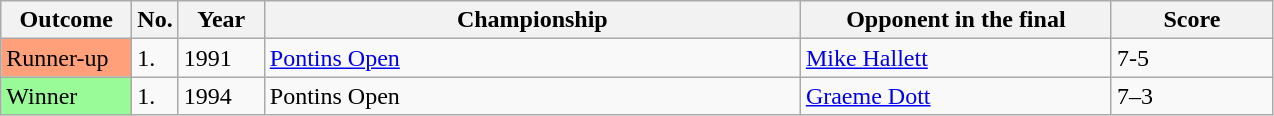<table class="sortable wikitable">
<tr>
<th width="80">Outcome</th>
<th width="20">No.</th>
<th width="50">Year</th>
<th width="350">Championship</th>
<th width="200">Opponent in the final</th>
<th width="100">Score</th>
</tr>
<tr>
<td style="background:#ffa07a;">Runner-up</td>
<td>1.</td>
<td>1991</td>
<td><a href='#'>Pontins Open</a></td>
<td> <a href='#'>Mike Hallett</a></td>
<td>7-5</td>
</tr>
<tr>
<td style="background:#98fb98;">Winner</td>
<td>1.</td>
<td>1994</td>
<td>Pontins Open</td>
<td> <a href='#'>Graeme Dott</a></td>
<td>7–3</td>
</tr>
</table>
